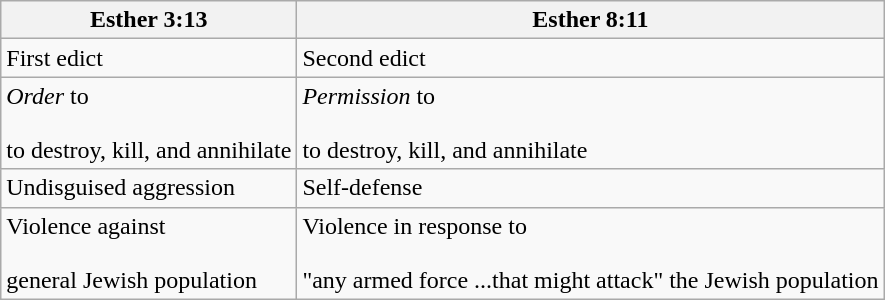<table class="wikitable">
<tr>
<th>Esther 3:13</th>
<th>Esther 8:11</th>
</tr>
<tr>
<td>First edict</td>
<td>Second edict</td>
</tr>
<tr>
<td><em>Order</em> to <br><br>to destroy, kill, and annihilate</td>
<td><em>Permission</em> to<br><br>to destroy, kill, and annihilate</td>
</tr>
<tr>
<td>Undisguised aggression</td>
<td>Self-defense</td>
</tr>
<tr>
<td>Violence against <br><br>general Jewish population</td>
<td>Violence in response to <br><br>"any armed force ...that might attack" the Jewish population</td>
</tr>
</table>
